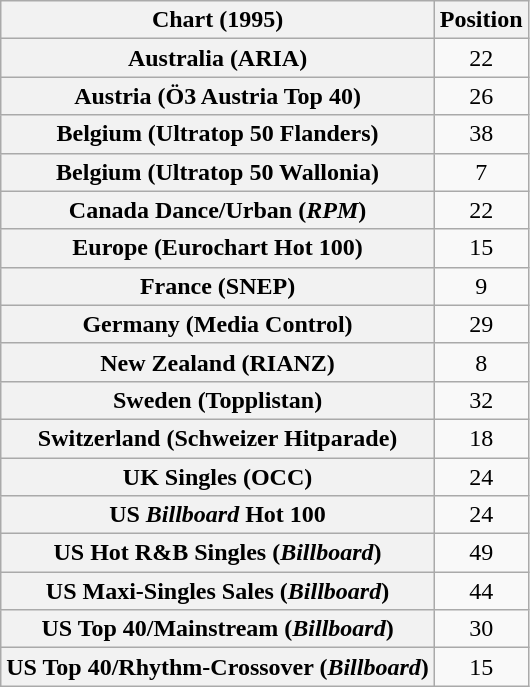<table class="wikitable sortable plainrowheaders" style="text-align:center">
<tr>
<th>Chart (1995)</th>
<th>Position</th>
</tr>
<tr>
<th scope="row">Australia (ARIA)</th>
<td>22</td>
</tr>
<tr>
<th scope="row">Austria (Ö3 Austria Top 40)</th>
<td>26</td>
</tr>
<tr>
<th scope="row">Belgium (Ultratop 50 Flanders)</th>
<td>38</td>
</tr>
<tr>
<th scope="row">Belgium (Ultratop 50 Wallonia)</th>
<td>7</td>
</tr>
<tr>
<th scope="row">Canada Dance/Urban (<em>RPM</em>)</th>
<td>22</td>
</tr>
<tr>
<th scope="row">Europe (Eurochart Hot 100)</th>
<td>15</td>
</tr>
<tr>
<th scope="row">France (SNEP)</th>
<td>9</td>
</tr>
<tr>
<th scope="row">Germany (Media Control)</th>
<td>29</td>
</tr>
<tr>
<th scope="row">New Zealand (RIANZ)</th>
<td>8</td>
</tr>
<tr>
<th scope="row">Sweden (Topplistan)</th>
<td>32</td>
</tr>
<tr>
<th scope="row">Switzerland (Schweizer Hitparade)</th>
<td>18</td>
</tr>
<tr>
<th scope="row">UK Singles (OCC)</th>
<td>24</td>
</tr>
<tr>
<th scope="row">US <em>Billboard</em> Hot 100</th>
<td>24</td>
</tr>
<tr>
<th scope="row">US Hot R&B Singles (<em>Billboard</em>)</th>
<td>49</td>
</tr>
<tr>
<th scope="row">US Maxi-Singles Sales (<em>Billboard</em>)</th>
<td>44</td>
</tr>
<tr>
<th scope="row">US Top 40/Mainstream (<em>Billboard</em>)</th>
<td>30</td>
</tr>
<tr>
<th scope="row">US Top 40/Rhythm-Crossover (<em>Billboard</em>)</th>
<td>15</td>
</tr>
</table>
